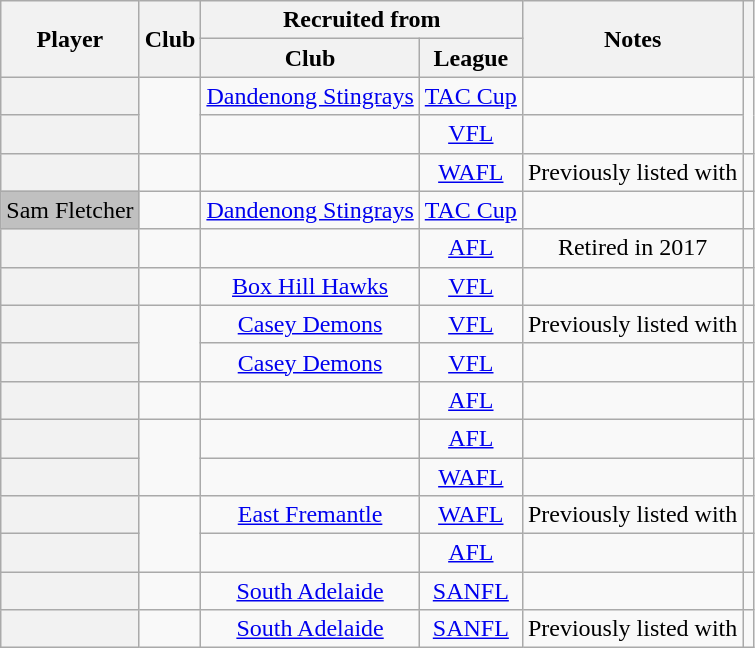<table class="wikitable sortable plainrowheaders" style="text-align:center">
<tr>
<th rowspan=2>Player</th>
<th rowspan=2>Club</th>
<th colspan=2>Recruited from</th>
<th rowspan=2>Notes</th>
<th rowspan=2 class="unsortable"></th>
</tr>
<tr>
<th>Club</th>
<th>League</th>
</tr>
<tr>
<th scope="row"></th>
<td rowspan=2></td>
<td><a href='#'>Dandenong Stingrays</a></td>
<td><a href='#'>TAC Cup</a></td>
<td></td>
<td rowspan=2></td>
</tr>
<tr>
<th scope="row"></th>
<td></td>
<td><a href='#'>VFL</a></td>
<td></td>
</tr>
<tr>
<th scope="row"></th>
<td></td>
<td></td>
<td><a href='#'>WAFL</a></td>
<td>Previously listed with </td>
<td></td>
</tr>
<tr>
<td bgcolor="#C0C0C0" align="left">Sam Fletcher</td>
<td></td>
<td><a href='#'>Dandenong Stingrays</a></td>
<td><a href='#'>TAC Cup</a></td>
<td></td>
<td></td>
</tr>
<tr>
<th scope="row"></th>
<td></td>
<td></td>
<td><a href='#'>AFL</a></td>
<td>Retired in 2017</td>
<td></td>
</tr>
<tr>
<th scope="row"></th>
<td></td>
<td><a href='#'>Box Hill Hawks</a></td>
<td><a href='#'>VFL</a></td>
<td></td>
<td></td>
</tr>
<tr>
<th scope="row"></th>
<td rowspan=2></td>
<td><a href='#'>Casey Demons</a></td>
<td><a href='#'>VFL</a></td>
<td>Previously listed with </td>
<td></td>
</tr>
<tr>
<th scope="row"></th>
<td><a href='#'>Casey Demons</a></td>
<td><a href='#'>VFL</a></td>
<td></td>
<td></td>
</tr>
<tr>
<th scope="row"></th>
<td></td>
<td></td>
<td><a href='#'>AFL</a></td>
<td></td>
<td></td>
</tr>
<tr>
<th scope="row"></th>
<td rowspan=2></td>
<td></td>
<td><a href='#'>AFL</a></td>
<td></td>
<td></td>
</tr>
<tr>
<th scope="row"></th>
<td></td>
<td><a href='#'>WAFL</a></td>
<td></td>
<td></td>
</tr>
<tr>
<th scope="row"></th>
<td rowspan=2></td>
<td><a href='#'>East Fremantle</a></td>
<td><a href='#'>WAFL</a></td>
<td>Previously listed with </td>
<td></td>
</tr>
<tr>
<th scope="row"></th>
<td></td>
<td><a href='#'>AFL</a></td>
<td></td>
<td></td>
</tr>
<tr>
<th scope="row"></th>
<td></td>
<td><a href='#'>South Adelaide</a></td>
<td><a href='#'>SANFL</a></td>
<td></td>
<td></td>
</tr>
<tr>
<th scope="row"></th>
<td></td>
<td><a href='#'>South Adelaide</a></td>
<td><a href='#'>SANFL</a></td>
<td>Previously listed with </td>
<td></td>
</tr>
</table>
